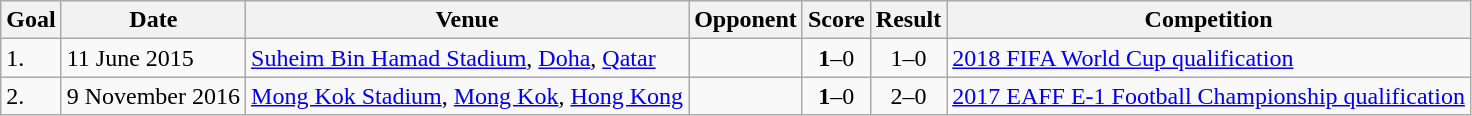<table class="wikitable plainrowheaders sortable">
<tr>
<th>Goal</th>
<th>Date</th>
<th>Venue</th>
<th>Opponent</th>
<th>Score</th>
<th>Result</th>
<th>Competition</th>
</tr>
<tr>
<td>1.</td>
<td>11 June 2015</td>
<td><a href='#'>Suheim Bin Hamad Stadium</a>, <a href='#'>Doha</a>, <a href='#'>Qatar</a></td>
<td></td>
<td align=center><strong>1</strong>–0</td>
<td align=center>1–0</td>
<td><a href='#'>2018 FIFA World Cup qualification</a></td>
</tr>
<tr>
<td>2.</td>
<td>9 November 2016</td>
<td><a href='#'>Mong Kok Stadium</a>, <a href='#'>Mong Kok</a>, <a href='#'>Hong Kong</a></td>
<td></td>
<td align=center><strong>1</strong>–0</td>
<td align=center>2–0</td>
<td><a href='#'>2017 EAFF E-1 Football Championship qualification</a></td>
</tr>
</table>
